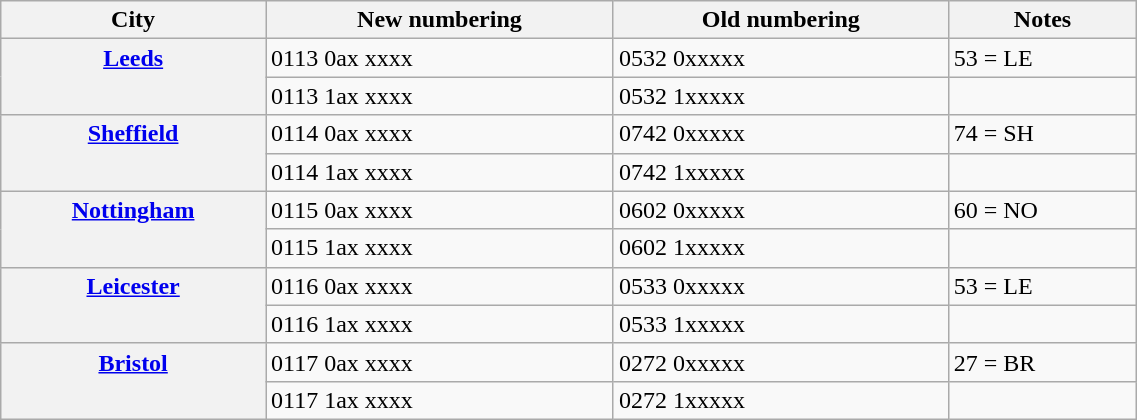<table class="wikitable" style="width: 60%; margin-left: 1.5em;">
<tr>
<th scope="col">City</th>
<th scope="col">New numbering</th>
<th scope="col">Old numbering</th>
<th scope="col">Notes</th>
</tr>
<tr>
<th rowspan="2" scope="row" style="vertical-align: top;"><a href='#'>Leeds</a></th>
<td>0113 0ax xxxx</td>
<td>0532 0xxxxx</td>
<td>53 = LE</td>
</tr>
<tr>
<td>0113 1ax xxxx</td>
<td>0532 1xxxxx</td>
<td></td>
</tr>
<tr>
<th rowspan="2" scope="row" style="vertical-align: top;"><a href='#'>Sheffield</a></th>
<td>0114 0ax xxxx</td>
<td>0742 0xxxxx</td>
<td>74 = SH</td>
</tr>
<tr>
<td>0114 1ax xxxx</td>
<td>0742 1xxxxx</td>
<td></td>
</tr>
<tr>
<th rowspan="2" scope="row" style="vertical-align: top;"><a href='#'>Nottingham</a></th>
<td>0115 0ax xxxx</td>
<td>0602 0xxxxx</td>
<td>60 = NO</td>
</tr>
<tr>
<td>0115 1ax xxxx</td>
<td>0602 1xxxxx</td>
<td></td>
</tr>
<tr>
<th rowspan="2" scope="row" style="vertical-align: top;"><a href='#'>Leicester</a></th>
<td>0116 0ax xxxx</td>
<td>0533 0xxxxx</td>
<td>53 = LE</td>
</tr>
<tr>
<td>0116 1ax xxxx</td>
<td>0533 1xxxxx</td>
<td></td>
</tr>
<tr>
<th rowspan="2" scope="row" style="vertical-align: top;"><a href='#'>Bristol</a></th>
<td>0117 0ax xxxx</td>
<td>0272 0xxxxx</td>
<td>27 = BR</td>
</tr>
<tr>
<td>0117 1ax xxxx</td>
<td>0272 1xxxxx</td>
<td></td>
</tr>
</table>
